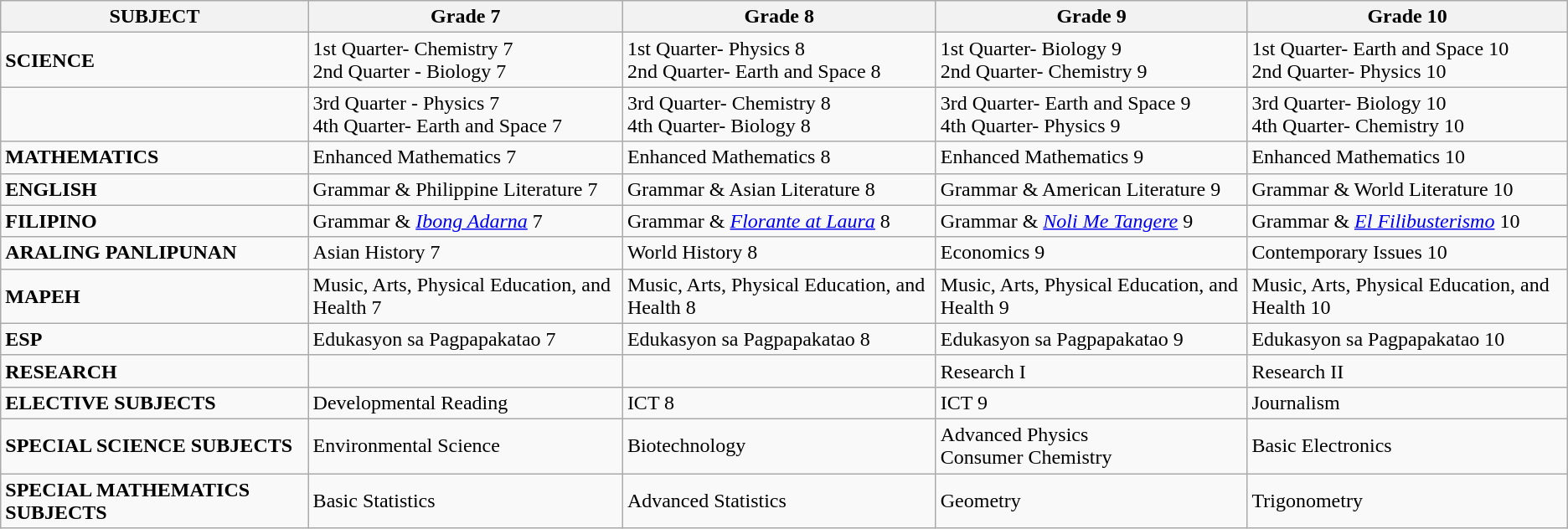<table class="wikitable sortable">
<tr>
<th>SUBJECT</th>
<th>Grade 7</th>
<th>Grade 8</th>
<th>Grade 9</th>
<th>Grade 10</th>
</tr>
<tr>
<td><strong>SCIENCE</strong></td>
<td>1st Quarter- Chemistry 7<br>2nd Quarter - Biology 7</td>
<td>1st Quarter- Physics 8<br>2nd Quarter- Earth and Space 8</td>
<td>1st Quarter- Biology 9<br>2nd Quarter- Chemistry 9</td>
<td>1st Quarter- Earth and Space 10<br>2nd Quarter- Physics 10</td>
</tr>
<tr>
<td></td>
<td>3rd Quarter - Physics 7<br>4th Quarter- Earth and Space 7</td>
<td>3rd Quarter- Chemistry 8<br>4th Quarter- Biology 8</td>
<td>3rd Quarter- Earth and Space 9<br>4th Quarter- Physics 9</td>
<td>3rd Quarter-  Biology 10<br>4th Quarter- Chemistry 10</td>
</tr>
<tr>
<td><strong>MATHEMATICS</strong></td>
<td>Enhanced Mathematics 7</td>
<td>Enhanced Mathematics 8</td>
<td>Enhanced Mathematics 9</td>
<td>Enhanced Mathematics 10</td>
</tr>
<tr>
<td><strong>ENGLISH</strong></td>
<td>Grammar & Philippine Literature 7</td>
<td>Grammar & Asian Literature 8</td>
<td>Grammar & American Literature 9</td>
<td>Grammar & World Literature 10</td>
</tr>
<tr>
<td><strong>FILIPINO</strong></td>
<td>Grammar & <em><a href='#'>Ibong Adarna</a></em> 7</td>
<td>Grammar & <em><a href='#'>Florante at Laura</a></em> 8</td>
<td>Grammar & <em><a href='#'>Noli Me Tangere</a></em> 9</td>
<td>Grammar & <em><a href='#'>El Filibusterismo</a></em> 10</td>
</tr>
<tr>
<td><strong>ARALING PANLIPUNAN</strong></td>
<td>Asian History 7</td>
<td>World History 8</td>
<td>Economics 9</td>
<td>Contemporary Issues 10</td>
</tr>
<tr>
<td><strong>MAPEH</strong></td>
<td>Music, Arts, Physical Education, and Health 7</td>
<td>Music, Arts, Physical Education, and Health 8</td>
<td>Music, Arts, Physical Education, and Health 9</td>
<td>Music, Arts, Physical Education, and Health 10</td>
</tr>
<tr>
<td><strong>ESP</strong></td>
<td>Edukasyon sa Pagpapakatao 7</td>
<td>Edukasyon sa Pagpapakatao 8</td>
<td>Edukasyon sa Pagpapakatao 9</td>
<td>Edukasyon sa Pagpapakatao 10</td>
</tr>
<tr>
<td><strong>RESEARCH</strong></td>
<td></td>
<td></td>
<td>Research I</td>
<td>Research II</td>
</tr>
<tr>
<td><strong>ELECTIVE SUBJECTS</strong></td>
<td>Developmental Reading</td>
<td>ICT 8</td>
<td>ICT 9</td>
<td>Journalism</td>
</tr>
<tr>
<td><strong>SPECIAL SCIENCE SUBJECTS</strong></td>
<td>Environmental Science</td>
<td>Biotechnology</td>
<td>Advanced Physics<br>Consumer Chemistry</td>
<td>Basic Electronics</td>
</tr>
<tr>
<td><strong>SPECIAL MATHEMATICS SUBJECTS</strong></td>
<td>Basic Statistics</td>
<td>Advanced Statistics</td>
<td>Geometry</td>
<td>Trigonometry</td>
</tr>
</table>
